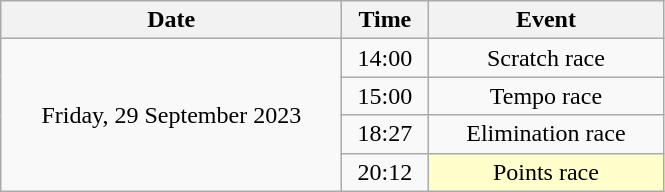<table class = "wikitable" style="text-align:center;">
<tr>
<th width=220>Date</th>
<th width=50>Time</th>
<th width=150>Event</th>
</tr>
<tr>
<td rowspan=4>Friday, 29 September 2023</td>
<td>14:00</td>
<td>Scratch race</td>
</tr>
<tr>
<td>15:00</td>
<td>Tempo race</td>
</tr>
<tr>
<td>18:27</td>
<td>Elimination race</td>
</tr>
<tr>
<td>20:12</td>
<td bgcolor=ffffcc>Points race</td>
</tr>
</table>
